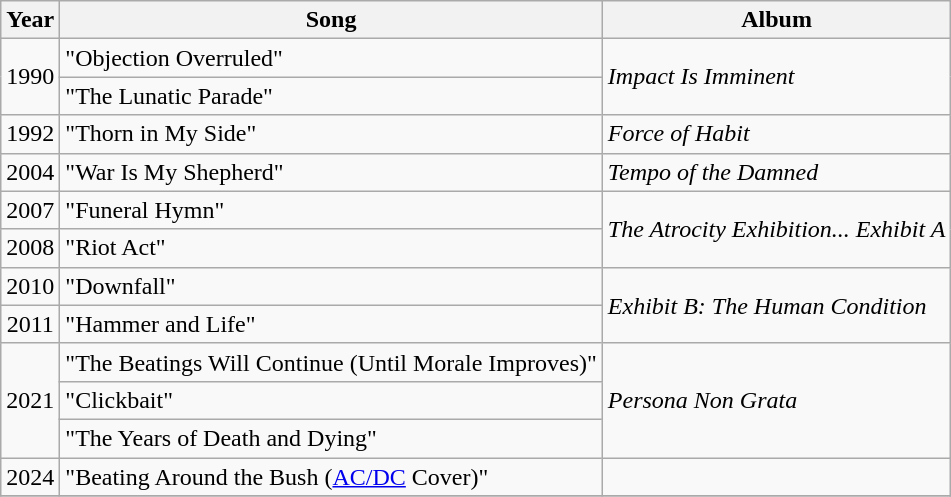<table class="wikitable">
<tr>
<th>Year</th>
<th>Song</th>
<th>Album</th>
</tr>
<tr>
<td align="center" rowspan="2">1990</td>
<td>"Objection Overruled"</td>
<td rowspan="2"><em>Impact Is Imminent</em></td>
</tr>
<tr>
<td>"The Lunatic Parade"</td>
</tr>
<tr>
<td align="center">1992</td>
<td>"Thorn in My Side"</td>
<td><em>Force of Habit</em></td>
</tr>
<tr>
<td align="center">2004</td>
<td>"War Is My Shepherd"</td>
<td><em>Tempo of the Damned</em></td>
</tr>
<tr>
<td align="center">2007</td>
<td>"Funeral Hymn"</td>
<td rowspan="2"><em>The Atrocity Exhibition... Exhibit A</em></td>
</tr>
<tr>
<td align="center">2008</td>
<td>"Riot Act"</td>
</tr>
<tr>
<td align="center">2010</td>
<td>"Downfall"</td>
<td rowspan="2"><em>Exhibit B: The Human Condition</em></td>
</tr>
<tr>
<td align="center">2011</td>
<td>"Hammer and Life"</td>
</tr>
<tr>
<td align="center" rowspan="3">2021</td>
<td>"The Beatings Will Continue (Until Morale Improves)"</td>
<td rowspan="3"><em>Persona Non Grata</em></td>
</tr>
<tr>
<td>"Clickbait"</td>
</tr>
<tr>
<td>"The Years of Death and Dying"</td>
</tr>
<tr>
<td>2024</td>
<td>"Beating Around the Bush (<a href='#'>AC/DC</a> Cover)"</td>
<td></td>
</tr>
<tr>
</tr>
</table>
